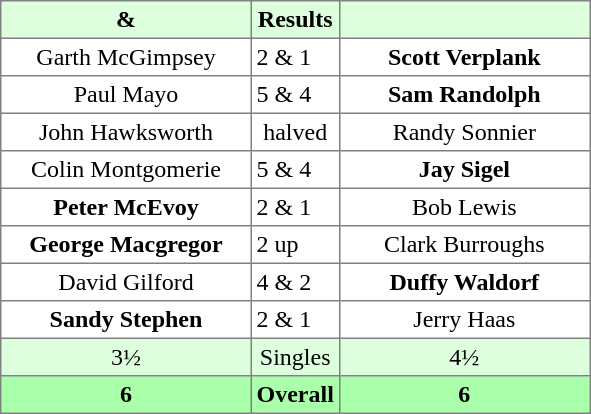<table border="1" cellpadding="3" style="border-collapse: collapse; text-align:center;">
<tr style="background:#ddffdd;">
<th width=160> & </th>
<th>Results</th>
<th width=160></th>
</tr>
<tr>
<td>Garth McGimpsey</td>
<td align=left> 2 & 1</td>
<td><strong>Scott Verplank</strong></td>
</tr>
<tr>
<td>Paul Mayo</td>
<td align=left> 5 & 4</td>
<td><strong>Sam Randolph</strong></td>
</tr>
<tr>
<td>John Hawksworth</td>
<td>halved</td>
<td>Randy Sonnier</td>
</tr>
<tr>
<td>Colin Montgomerie</td>
<td align=left> 5 & 4</td>
<td><strong>Jay Sigel</strong></td>
</tr>
<tr>
<td><strong>Peter McEvoy</strong></td>
<td align=left> 2 & 1</td>
<td>Bob Lewis</td>
</tr>
<tr>
<td><strong>George Macgregor</strong></td>
<td align=left> 2 up</td>
<td>Clark Burroughs</td>
</tr>
<tr>
<td>David Gilford</td>
<td align=left> 4 & 2</td>
<td><strong>Duffy Waldorf</strong></td>
</tr>
<tr>
<td><strong>Sandy Stephen</strong></td>
<td align=left> 2 & 1</td>
<td>Jerry Haas</td>
</tr>
<tr style="background:#ddffdd;">
<td>3½</td>
<td>Singles</td>
<td>4½</td>
</tr>
<tr style="background:#aaffaa;">
<th>6</th>
<th>Overall</th>
<th>6</th>
</tr>
</table>
